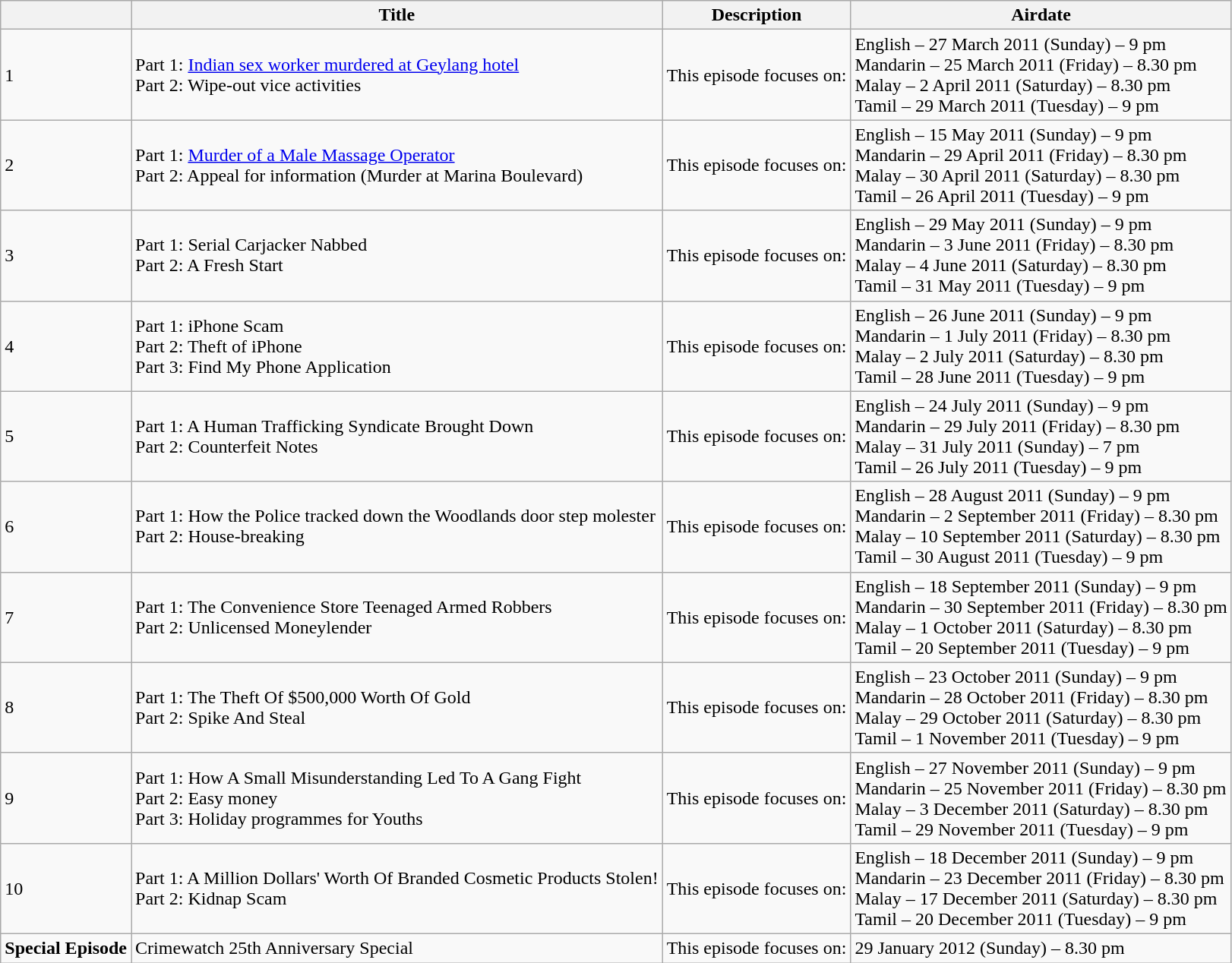<table class="wikitable">
<tr>
<th></th>
<th>Title</th>
<th>Description</th>
<th>Airdate</th>
</tr>
<tr>
<td>1</td>
<td>Part 1: <a href='#'>Indian sex worker murdered at Geylang hotel</a> <br>Part 2: Wipe-out vice activities</td>
<td>This episode focuses on:</td>
<td>English – 27 March 2011 (Sunday) – 9 pm<br>Mandarin – 25 March 2011 (Friday) – 8.30 pm <br>Malay – 2 April 2011 (Saturday) – 8.30 pm <br>Tamil – 29 March 2011 (Tuesday) – 9 pm</td>
</tr>
<tr>
<td>2</td>
<td>Part 1: <a href='#'>Murder of a Male Massage Operator</a><br>Part 2: Appeal for information (Murder at Marina Boulevard)</td>
<td>This episode focuses on:</td>
<td>English – 15 May 2011 (Sunday) – 9 pm<br>Mandarin – 29 April 2011 (Friday) – 8.30 pm <br>Malay – 30 April 2011 (Saturday) – 8.30 pm <br>Tamil – 26 April 2011 (Tuesday) – 9 pm</td>
</tr>
<tr>
<td>3</td>
<td>Part 1: Serial Carjacker Nabbed <br>Part 2: A Fresh Start</td>
<td>This episode focuses on:</td>
<td>English – 29 May 2011 (Sunday) – 9 pm<br>Mandarin – 3 June 2011 (Friday) – 8.30 pm <br>Malay – 4 June 2011 (Saturday) – 8.30 pm <br>Tamil – 31 May 2011 (Tuesday) – 9 pm</td>
</tr>
<tr>
<td>4</td>
<td>Part 1: iPhone Scam <br>Part 2: Theft of iPhone <br>Part 3: Find My Phone Application</td>
<td>This episode focuses on:</td>
<td>English – 26 June 2011 (Sunday) – 9 pm<br>Mandarin – 1 July 2011 (Friday) – 8.30 pm<br>Malay – 2 July 2011 (Saturday) – 8.30 pm<br>Tamil – 28 June 2011 (Tuesday) – 9 pm</td>
</tr>
<tr>
<td>5</td>
<td>Part 1: A Human Trafficking Syndicate Brought Down <br>Part 2: Counterfeit Notes</td>
<td>This episode focuses on:</td>
<td>English – 24 July 2011 (Sunday) – 9 pm<br>Mandarin – 29 July 2011 (Friday) – 8.30 pm<br>Malay – 31 July 2011 (Sunday) – 7 pm <br>Tamil – 26 July 2011 (Tuesday) – 9 pm</td>
</tr>
<tr>
<td>6</td>
<td>Part 1: How the Police tracked down the Woodlands door step molester <br>Part 2: House-breaking</td>
<td>This episode focuses on:</td>
<td>English – 28 August 2011 (Sunday) – 9 pm<br>Mandarin – 2 September 2011 (Friday) – 8.30 pm <br>Malay – 10 September 2011 (Saturday) – 8.30 pm <br>Tamil – 30 August 2011 (Tuesday) – 9 pm</td>
</tr>
<tr>
<td>7</td>
<td>Part 1: The Convenience Store Teenaged Armed Robbers <br>Part 2: Unlicensed Moneylender</td>
<td>This episode focuses on:</td>
<td>English – 18 September 2011 (Sunday) – 9 pm<br>Mandarin – 30 September 2011 (Friday) – 8.30 pm <br>Malay – 1 October 2011 (Saturday) – 8.30 pm<br>Tamil – 20 September 2011 (Tuesday) – 9 pm</td>
</tr>
<tr>
<td>8</td>
<td>Part 1: The Theft Of $500,000 Worth Of Gold <br>Part 2: Spike And Steal</td>
<td>This episode focuses on:</td>
<td>English – 23 October 2011 (Sunday) – 9 pm<br>Mandarin – 28 October 2011 (Friday) – 8.30 pm <br>Malay – 29 October 2011 (Saturday) – 8.30 pm <br>Tamil – 1 November 2011 (Tuesday) – 9 pm</td>
</tr>
<tr>
<td>9</td>
<td>Part 1: How A Small Misunderstanding Led To A Gang Fight <br>Part 2: Easy money <br>Part 3: Holiday programmes for Youths</td>
<td>This episode focuses on:</td>
<td>English – 27 November 2011 (Sunday) – 9 pm<br>Mandarin – 25 November 2011 (Friday) – 8.30 pm <br>Malay – 3 December 2011 (Saturday) – 8.30 pm <br>Tamil – 29 November 2011 (Tuesday) – 9 pm</td>
</tr>
<tr>
<td>10</td>
<td>Part 1: A Million Dollars' Worth Of Branded Cosmetic Products Stolen!<br>Part 2: Kidnap Scam</td>
<td>This episode focuses on:</td>
<td>English – 18 December 2011 (Sunday) – 9 pm<br>Mandarin – 23 December 2011 (Friday) – 8.30 pm <br>Malay – 17 December 2011 (Saturday) – 8.30 pm <br>Tamil – 20 December 2011 (Tuesday) – 9 pm</td>
</tr>
<tr>
<td><strong>Special Episode</strong></td>
<td>Crimewatch 25th Anniversary Special</td>
<td>This episode focuses on:</td>
<td>29 January 2012 (Sunday) – 8.30 pm</td>
</tr>
</table>
